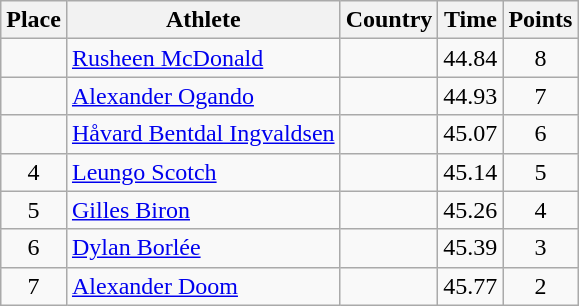<table class="wikitable">
<tr>
<th>Place</th>
<th>Athlete</th>
<th>Country</th>
<th>Time</th>
<th>Points</th>
</tr>
<tr>
<td align=center></td>
<td><a href='#'>Rusheen McDonald</a></td>
<td></td>
<td>44.84</td>
<td align=center>8</td>
</tr>
<tr>
<td align=center></td>
<td><a href='#'>Alexander Ogando</a></td>
<td></td>
<td>44.93</td>
<td align=center>7</td>
</tr>
<tr>
<td align=center></td>
<td><a href='#'>Håvard Bentdal Ingvaldsen</a></td>
<td></td>
<td>45.07</td>
<td align=center>6</td>
</tr>
<tr>
<td align=center>4</td>
<td><a href='#'>Leungo Scotch</a></td>
<td></td>
<td>45.14</td>
<td align=center>5</td>
</tr>
<tr>
<td align=center>5</td>
<td><a href='#'>Gilles Biron</a></td>
<td></td>
<td>45.26</td>
<td align=center>4</td>
</tr>
<tr>
<td align=center>6</td>
<td><a href='#'>Dylan Borlée</a></td>
<td></td>
<td>45.39</td>
<td align=center>3</td>
</tr>
<tr>
<td align=center>7</td>
<td><a href='#'>Alexander Doom</a></td>
<td></td>
<td>45.77</td>
<td align=center>2</td>
</tr>
</table>
